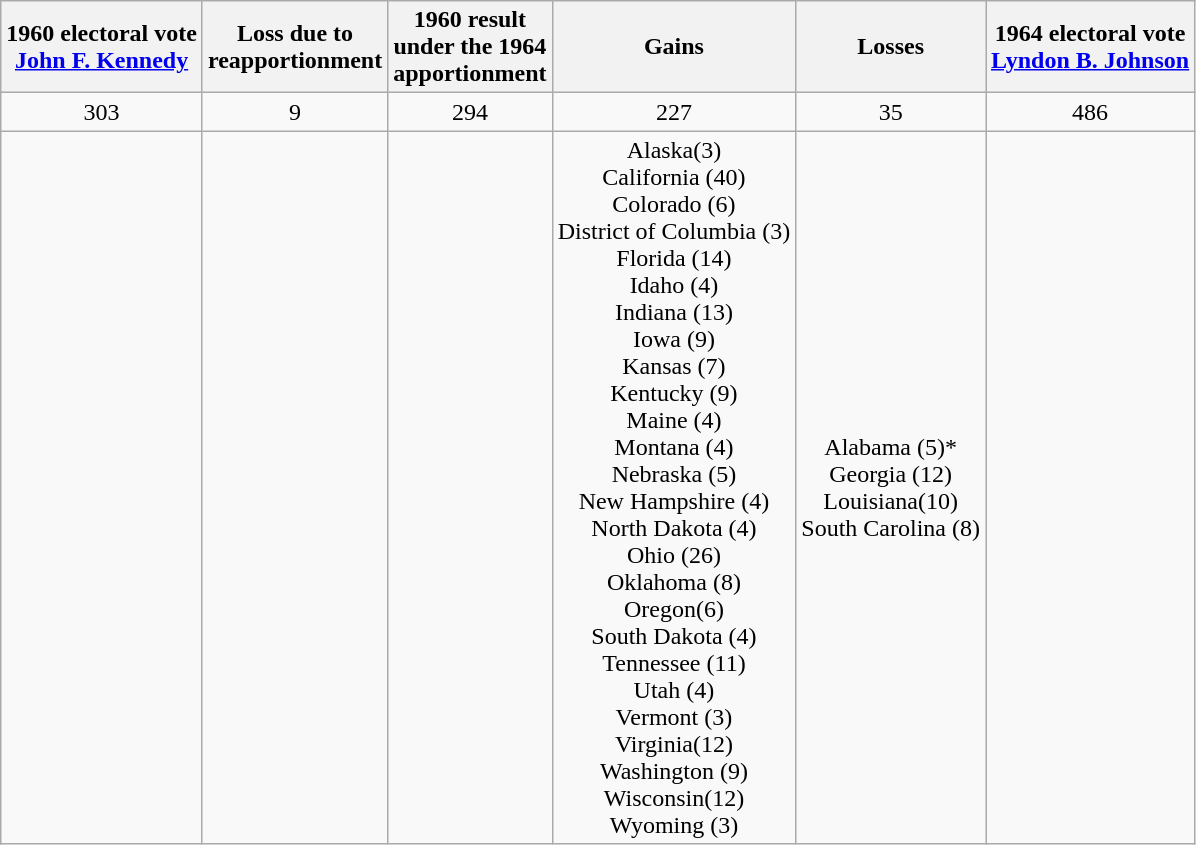<table class="wikitable" style="text-align:center">
<tr>
<th>1960 electoral vote<br><a href='#'>John F. Kennedy</a></th>
<th>Loss due to<br>reapportionment</th>
<th>1960 result<br>under the 1964<br>apportionment</th>
<th>Gains</th>
<th>Losses</th>
<th>1964 electoral vote<br><a href='#'>Lyndon B. Johnson</a></th>
</tr>
<tr>
<td>303</td>
<td> 9</td>
<td>294</td>
<td> 227</td>
<td> 35</td>
<td>486</td>
</tr>
<tr>
<td></td>
<td></td>
<td></td>
<td>Alaska(3)<br>California (40)<br>Colorado (6) <br>District of Columbia (3)<br>Florida (14)<br>Idaho (4)<br>Indiana (13)<br>Iowa (9)<br>Kansas (7)<br>Kentucky (9)<br>Maine (4)<br>Montana (4)<br>Nebraska (5)<br>New Hampshire (4)<br>North Dakota (4)<br>Ohio (26)<br>Oklahoma (8)<br>Oregon(6)<br>South Dakota (4)<br>Tennessee (11)<br>Utah (4)<br>Vermont (3)<br>Virginia(12)<br>Washington (9)<br>Wisconsin(12)<br>Wyoming (3)</td>
<td>Alabama (5)*<br>Georgia (12)<br>Louisiana(10)<br>South Carolina (8)</td>
<td></td>
</tr>
</table>
